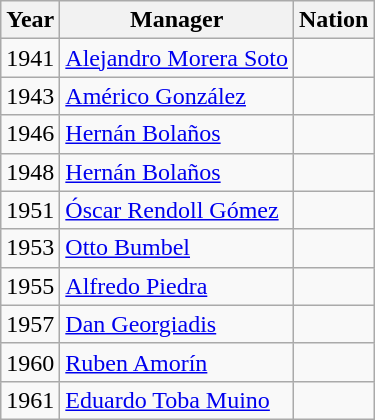<table class="wikitable">
<tr>
<th>Year</th>
<th>Manager</th>
<th>Nation</th>
</tr>
<tr>
<td>1941</td>
<td> <a href='#'>Alejandro Morera Soto</a></td>
<td></td>
</tr>
<tr>
<td>1943</td>
<td> <a href='#'>Américo González</a></td>
<td></td>
</tr>
<tr>
<td>1946</td>
<td> <a href='#'>Hernán Bolaños</a></td>
<td></td>
</tr>
<tr>
<td>1948</td>
<td> <a href='#'>Hernán Bolaños</a></td>
<td></td>
</tr>
<tr>
<td>1951</td>
<td> <a href='#'>Óscar Rendoll Gómez</a></td>
<td></td>
</tr>
<tr>
<td>1953</td>
<td> <a href='#'>Otto Bumbel</a></td>
<td></td>
</tr>
<tr>
<td>1955</td>
<td> <a href='#'>Alfredo Piedra</a></td>
<td></td>
</tr>
<tr>
<td>1957</td>
<td> <a href='#'>Dan Georgiadis</a></td>
<td></td>
</tr>
<tr>
<td>1960</td>
<td> <a href='#'>Ruben Amorín</a></td>
<td></td>
</tr>
<tr>
<td>1961</td>
<td> <a href='#'>Eduardo Toba Muino</a></td>
<td></td>
</tr>
</table>
